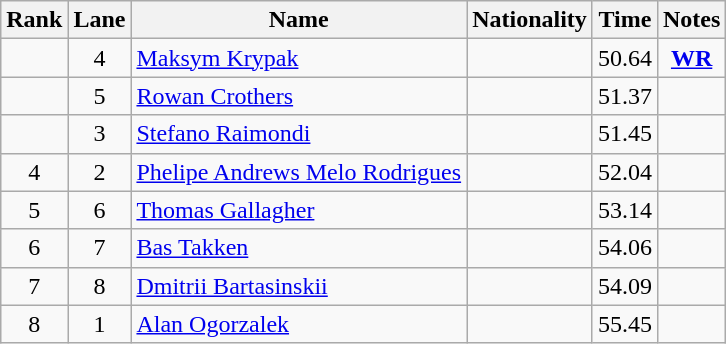<table class="wikitable sortable" style="text-align:center">
<tr>
<th>Rank</th>
<th>Lane</th>
<th>Name</th>
<th>Nationality</th>
<th>Time</th>
<th>Notes</th>
</tr>
<tr>
<td></td>
<td>4</td>
<td align=left><a href='#'>Maksym Krypak</a></td>
<td align=left></td>
<td>50.64</td>
<td><strong><a href='#'>WR</a></strong></td>
</tr>
<tr>
<td></td>
<td>5</td>
<td align=left><a href='#'>Rowan Crothers</a></td>
<td align=left></td>
<td>51.37</td>
<td></td>
</tr>
<tr>
<td></td>
<td>3</td>
<td align=left><a href='#'>Stefano Raimondi</a></td>
<td align=left></td>
<td>51.45</td>
<td></td>
</tr>
<tr>
<td>4</td>
<td>2</td>
<td align=left><a href='#'>Phelipe Andrews Melo Rodrigues</a></td>
<td align=left></td>
<td>52.04</td>
<td></td>
</tr>
<tr>
<td>5</td>
<td>6</td>
<td align=left><a href='#'>Thomas Gallagher</a></td>
<td align=left></td>
<td>53.14</td>
<td></td>
</tr>
<tr>
<td>6</td>
<td>7</td>
<td align=left><a href='#'>Bas Takken</a></td>
<td align=left></td>
<td>54.06</td>
<td></td>
</tr>
<tr>
<td>7</td>
<td>8</td>
<td align=left><a href='#'>Dmitrii Bartasinskii</a></td>
<td align=left></td>
<td>54.09</td>
<td></td>
</tr>
<tr>
<td>8</td>
<td>1</td>
<td align=left><a href='#'>Alan Ogorzalek</a></td>
<td align=left></td>
<td>55.45</td>
<td></td>
</tr>
</table>
